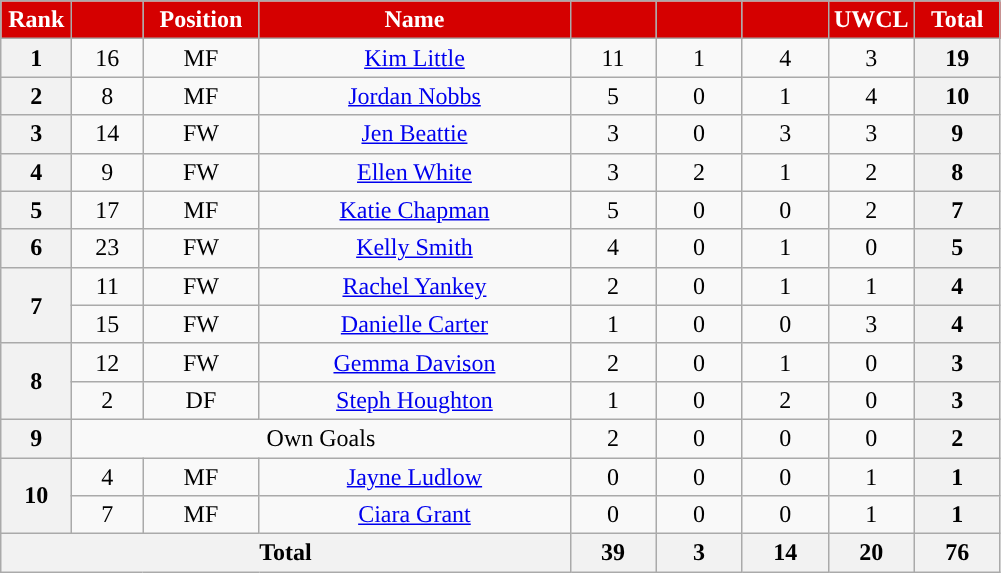<table class="wikitable" style="text-align:center; font-size:100%; ">
<tr>
<th style="background:#d50000; color:white; text-align:center; width:40px">Rank</th>
<th style="background:#d50000; color:white; text-align:center; width:40px"></th>
<th style="background:#d50000; color:white; text-align:center; width:70px">Position</th>
<th style="background:#d50000; color:white; text-align:center; width:200px">Name</th>
<th style="background:#d50000; color:white; text-align:center; width:50px;"><a href='#'></a></th>
<th style="background:#d50000; color:white; text-align:center; width:50px;"><a href='#'></a></th>
<th style="background:#d50000; color:white; text-align:center; width:50px;"></th>
<th style="background:#d50000; color:white; text-align:center; width:50px;">UWCL</th>
<th style="background:#d50000; color:white; text-align:center; width:50px;">Total</th>
</tr>
<tr>
<th>1</th>
<td>16</td>
<td>MF</td>
<td> <a href='#'>Kim Little</a></td>
<td>11</td>
<td>1</td>
<td>4</td>
<td>3</td>
<th>19</th>
</tr>
<tr>
<th>2</th>
<td>8</td>
<td>MF</td>
<td> <a href='#'>Jordan Nobbs</a></td>
<td>5</td>
<td>0</td>
<td>1</td>
<td>4</td>
<th>10</th>
</tr>
<tr>
<th>3</th>
<td>14</td>
<td>FW</td>
<td> <a href='#'>Jen Beattie</a></td>
<td>3</td>
<td>0</td>
<td>3</td>
<td>3</td>
<th>9</th>
</tr>
<tr>
<th>4</th>
<td>9</td>
<td>FW</td>
<td> <a href='#'>Ellen White</a></td>
<td>3</td>
<td>2</td>
<td>1</td>
<td>2</td>
<th>8</th>
</tr>
<tr>
<th>5</th>
<td>17</td>
<td>MF</td>
<td><em></em> <a href='#'>Katie Chapman</a></td>
<td>5</td>
<td>0</td>
<td>0</td>
<td>2</td>
<th>7</th>
</tr>
<tr>
<th>6</th>
<td>23</td>
<td>FW</td>
<td> <a href='#'>Kelly Smith</a></td>
<td>4</td>
<td>0</td>
<td>1</td>
<td>0</td>
<th>5</th>
</tr>
<tr>
<th rowspan="2">7</th>
<td>11</td>
<td>FW</td>
<td> <a href='#'>Rachel Yankey</a></td>
<td>2</td>
<td>0</td>
<td>1</td>
<td>1</td>
<th>4</th>
</tr>
<tr>
<td>15</td>
<td>FW</td>
<td> <a href='#'>Danielle Carter</a></td>
<td>1</td>
<td>0</td>
<td>0</td>
<td>3</td>
<th>4</th>
</tr>
<tr>
<th rowspan="2">8</th>
<td>12</td>
<td>FW</td>
<td> <a href='#'>Gemma Davison</a></td>
<td>2</td>
<td>0</td>
<td>1</td>
<td>0</td>
<th>3</th>
</tr>
<tr>
<td>2</td>
<td>DF</td>
<td> <a href='#'>Steph Houghton</a></td>
<td>1</td>
<td>0</td>
<td>2</td>
<td>0</td>
<th>3</th>
</tr>
<tr>
<th>9</th>
<td colspan="3">Own Goals</td>
<td>2</td>
<td>0</td>
<td>0</td>
<td>0</td>
<th>2</th>
</tr>
<tr>
<th rowspan="2">10</th>
<td>4</td>
<td>MF</td>
<td> <a href='#'>Jayne Ludlow</a></td>
<td>0</td>
<td>0</td>
<td>0</td>
<td>1</td>
<th>1</th>
</tr>
<tr>
<td>7</td>
<td>MF</td>
<td> <a href='#'>Ciara Grant</a></td>
<td>0</td>
<td>0</td>
<td>0</td>
<td>1</td>
<th>1</th>
</tr>
<tr>
<th colspan="4">Total</th>
<th>39</th>
<th>3</th>
<th>14</th>
<th>20</th>
<th>76</th>
</tr>
</table>
